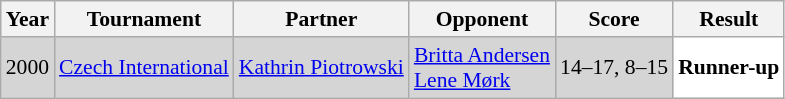<table class="sortable wikitable" style="font-size:90%;">
<tr>
<th>Year</th>
<th>Tournament</th>
<th>Partner</th>
<th>Opponent</th>
<th>Score</th>
<th>Result</th>
</tr>
<tr style="background:#D5D5D5">
<td align="center">2000</td>
<td align="left"><a href='#'>Czech International</a></td>
<td align="left"> <a href='#'>Kathrin Piotrowski</a></td>
<td align="left"> <a href='#'>Britta Andersen</a> <br>  <a href='#'>Lene Mørk</a></td>
<td align="left">14–17, 8–15</td>
<td style="text-align:left; background:white"> <strong>Runner-up</strong></td>
</tr>
</table>
